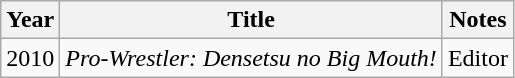<table class="wikitable">
<tr>
<th>Year</th>
<th>Title</th>
<th>Notes</th>
</tr>
<tr>
<td>2010</td>
<td><em>Pro-Wrestler: Densetsu no Big Mouth!</em></td>
<td>Editor</td>
</tr>
</table>
